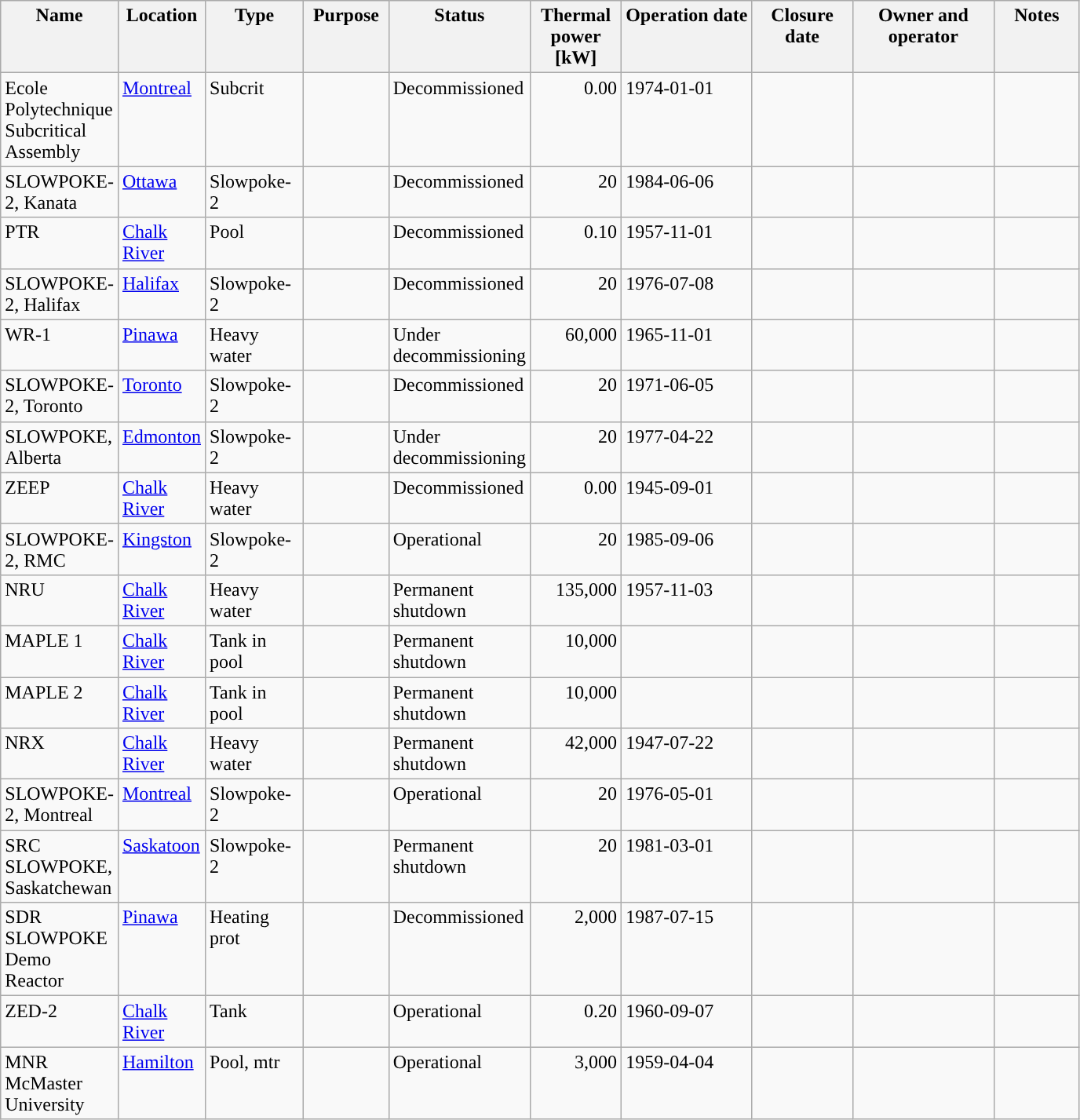<table class="wikitable" >
<tr valign="top">
<th width="80">Name</th>
<th width="65">Location</th>
<th width="76">Type</th>
<th width="65">Purpose</th>
<th width="91">Status</th>
<th width="70“">Thermal power [kW]</th>
<th width=„67“>Operation date</th>
<th width="78“">Closure date</th>
<th width="113“">Owner and operator</th>
<th width="65">Notes</th>
</tr>
<tr valign="top">
<td>Ecole Polytechnique Subcritical Assembly</td>
<td><a href='#'>Montreal</a></td>
<td>Subcrit</td>
<td></td>
<td>Decommissioned</td>
<td align="right">0.00</td>
<td>1974-01-01</td>
<td></td>
<td></td>
<td></td>
</tr>
<tr valign="top">
<td>SLOWPOKE-2, Kanata</td>
<td><a href='#'>Ottawa</a></td>
<td>Slowpoke-2</td>
<td></td>
<td>Decommissioned</td>
<td align="right">20</td>
<td>1984-06-06</td>
<td></td>
<td></td>
<td></td>
</tr>
<tr valign="top">
<td>PTR</td>
<td><a href='#'>Chalk River</a></td>
<td>Pool</td>
<td></td>
<td>Decommissioned</td>
<td align="right">0.10</td>
<td>1957-11-01</td>
<td></td>
<td></td>
<td></td>
</tr>
<tr valign="top">
<td>SLOWPOKE-2, Halifax</td>
<td><a href='#'>Halifax</a></td>
<td>Slowpoke-2</td>
<td></td>
<td>Decommissioned</td>
<td align="right">20</td>
<td>1976-07-08</td>
<td></td>
<td></td>
<td></td>
</tr>
<tr valign="top">
<td>WR-1</td>
<td><a href='#'>Pinawa</a></td>
<td>Heavy water</td>
<td></td>
<td>Under decommissioning</td>
<td align="right">60,000</td>
<td>1965-11-01</td>
<td></td>
<td></td>
<td></td>
</tr>
<tr valign="top">
<td>SLOWPOKE-2, Toronto</td>
<td><a href='#'>Toronto</a></td>
<td>Slowpoke-2</td>
<td></td>
<td>Decommissioned</td>
<td align="right">20</td>
<td>1971-06-05</td>
<td></td>
<td></td>
<td></td>
</tr>
<tr valign="top">
<td>SLOWPOKE, Alberta</td>
<td><a href='#'>Edmonton</a></td>
<td>Slowpoke-2</td>
<td></td>
<td>Under decommissioning</td>
<td align="right">20</td>
<td>1977-04-22</td>
<td></td>
<td></td>
<td></td>
</tr>
<tr valign="top">
<td>ZEEP</td>
<td><a href='#'>Chalk River</a></td>
<td>Heavy water</td>
<td></td>
<td>Decommissioned</td>
<td align="right">0.00</td>
<td>1945-09-01</td>
<td></td>
<td></td>
<td></td>
</tr>
<tr valign="top">
<td>SLOWPOKE-2, RMC</td>
<td><a href='#'>Kingston</a></td>
<td>Slowpoke-2</td>
<td></td>
<td>Operational</td>
<td align="right">20</td>
<td>1985-09-06</td>
<td></td>
<td></td>
<td></td>
</tr>
<tr valign="top">
<td>NRU</td>
<td><a href='#'>Chalk River</a></td>
<td>Heavy water</td>
<td></td>
<td>Permanent shutdown</td>
<td align="right">135,000</td>
<td>1957-11-03</td>
<td></td>
<td></td>
<td></td>
</tr>
<tr valign="top">
<td>MAPLE 1</td>
<td><a href='#'>Chalk River</a></td>
<td>Tank in pool</td>
<td></td>
<td>Permanent shutdown</td>
<td align="right">10,000</td>
<td> </td>
<td></td>
<td></td>
<td></td>
</tr>
<tr valign="top">
<td>MAPLE 2</td>
<td><a href='#'>Chalk River</a></td>
<td>Tank in pool</td>
<td></td>
<td>Permanent shutdown</td>
<td align="right">10,000</td>
<td> </td>
<td></td>
<td></td>
<td></td>
</tr>
<tr valign="top">
<td>NRX</td>
<td><a href='#'>Chalk River</a></td>
<td>Heavy water</td>
<td></td>
<td>Permanent shutdown</td>
<td align="right">42,000</td>
<td>1947-07-22</td>
<td></td>
<td></td>
<td></td>
</tr>
<tr valign="top">
<td>SLOWPOKE-2, Montreal</td>
<td><a href='#'>Montreal</a></td>
<td>Slowpoke-2</td>
<td></td>
<td>Operational</td>
<td align="right">20</td>
<td>1976-05-01</td>
<td></td>
<td></td>
<td></td>
</tr>
<tr valign="top">
<td>SRC SLOWPOKE, Saskatchewan</td>
<td><a href='#'>Saskatoon</a></td>
<td>Slowpoke-2</td>
<td></td>
<td>Permanent shutdown</td>
<td align="right">20</td>
<td>1981-03-01</td>
<td></td>
<td></td>
<td></td>
</tr>
<tr valign="top">
<td>SDR SLOWPOKE Demo Reactor</td>
<td><a href='#'>Pinawa</a></td>
<td>Heating prot</td>
<td></td>
<td>Decommissioned</td>
<td align="right">2,000</td>
<td>1987-07-15</td>
<td></td>
<td></td>
<td></td>
</tr>
<tr valign="top">
<td>ZED-2</td>
<td><a href='#'>Chalk River</a></td>
<td>Tank</td>
<td></td>
<td>Operational</td>
<td align="right">0.20</td>
<td>1960-09-07</td>
<td></td>
<td></td>
<td></td>
</tr>
<tr valign="top">
<td>MNR McMaster University</td>
<td><a href='#'>Hamilton</a></td>
<td>Pool, mtr</td>
<td></td>
<td>Operational</td>
<td align="right">3,000</td>
<td>1959-04-04</td>
<td></td>
<td></td>
<td></td>
</tr>
</table>
